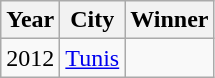<table class="wikitable">
<tr>
<th>Year</th>
<th>City</th>
<th>Winner</th>
</tr>
<tr>
<td>2012</td>
<td><a href='#'>Tunis</a></td>
<td> </td>
</tr>
</table>
